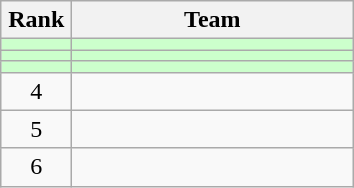<table class="wikitable" style="text-align: center;">
<tr>
<th width=40>Rank</th>
<th width=180>Team</th>
</tr>
<tr bgcolor="#ccffcc">
<td></td>
<td align="left"></td>
</tr>
<tr bgcolor="#ccffcc">
<td></td>
<td align="left"></td>
</tr>
<tr bgcolor="#ccffcc">
<td></td>
<td align="left"></td>
</tr>
<tr>
<td>4</td>
<td align="left"></td>
</tr>
<tr>
<td>5</td>
<td align="left"></td>
</tr>
<tr>
<td>6</td>
<td align="left"></td>
</tr>
</table>
